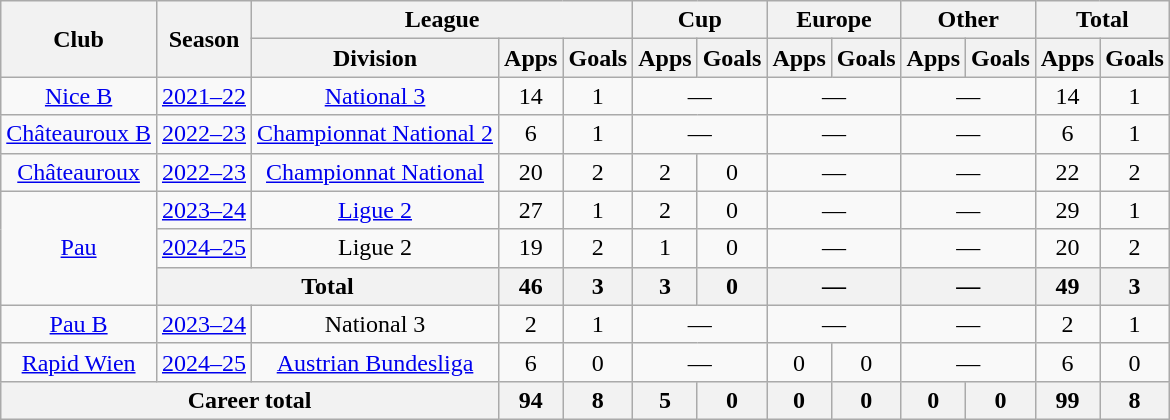<table class="wikitable" style="text-align:center">
<tr>
<th rowspan="2">Club</th>
<th rowspan="2">Season</th>
<th colspan="3">League</th>
<th colspan="2">Cup</th>
<th colspan="2">Europe</th>
<th colspan="2">Other</th>
<th colspan="2">Total</th>
</tr>
<tr>
<th>Division</th>
<th>Apps</th>
<th>Goals</th>
<th>Apps</th>
<th>Goals</th>
<th>Apps</th>
<th>Goals</th>
<th>Apps</th>
<th>Goals</th>
<th>Apps</th>
<th>Goals</th>
</tr>
<tr>
<td><a href='#'>Nice B</a></td>
<td><a href='#'>2021–22</a></td>
<td><a href='#'>National 3</a></td>
<td>14</td>
<td>1</td>
<td colspan="2">—</td>
<td colspan="2">—</td>
<td colspan="2">—</td>
<td>14</td>
<td>1</td>
</tr>
<tr>
<td><a href='#'>Châteauroux B</a></td>
<td><a href='#'>2022–23</a></td>
<td><a href='#'>Championnat National 2</a></td>
<td>6</td>
<td>1</td>
<td colspan="2">—</td>
<td colspan="2">—</td>
<td colspan="2">—</td>
<td>6</td>
<td>1</td>
</tr>
<tr>
<td><a href='#'>Châteauroux</a></td>
<td><a href='#'>2022–23</a></td>
<td><a href='#'>Championnat National</a></td>
<td>20</td>
<td>2</td>
<td>2</td>
<td>0</td>
<td colspan="2">—</td>
<td colspan="2">—</td>
<td>22</td>
<td>2</td>
</tr>
<tr>
<td rowspan="3"><a href='#'>Pau</a></td>
<td><a href='#'>2023–24</a></td>
<td><a href='#'>Ligue 2</a></td>
<td>27</td>
<td>1</td>
<td>2</td>
<td>0</td>
<td colspan="2">—</td>
<td colspan="2">—</td>
<td>29</td>
<td>1</td>
</tr>
<tr>
<td><a href='#'>2024–25</a></td>
<td>Ligue 2</td>
<td>19</td>
<td>2</td>
<td>1</td>
<td>0</td>
<td colspan="2">—</td>
<td colspan="2">—</td>
<td>20</td>
<td>2</td>
</tr>
<tr>
<th colspan="2">Total</th>
<th>46</th>
<th>3</th>
<th>3</th>
<th>0</th>
<th colspan="2">—</th>
<th colspan="2">—</th>
<th>49</th>
<th>3</th>
</tr>
<tr>
<td><a href='#'>Pau B</a></td>
<td><a href='#'>2023–24</a></td>
<td>National 3</td>
<td>2</td>
<td>1</td>
<td colspan="2">—</td>
<td colspan="2">—</td>
<td colspan="2">—</td>
<td>2</td>
<td>1</td>
</tr>
<tr>
<td><a href='#'>Rapid Wien</a></td>
<td><a href='#'>2024–25</a></td>
<td><a href='#'>Austrian Bundesliga</a></td>
<td>6</td>
<td>0</td>
<td colspan="2">—</td>
<td>0</td>
<td>0</td>
<td colspan="2">—</td>
<td>6</td>
<td>0</td>
</tr>
<tr>
<th colspan="3">Career total</th>
<th>94</th>
<th>8</th>
<th>5</th>
<th>0</th>
<th>0</th>
<th>0</th>
<th>0</th>
<th>0</th>
<th>99</th>
<th>8</th>
</tr>
</table>
